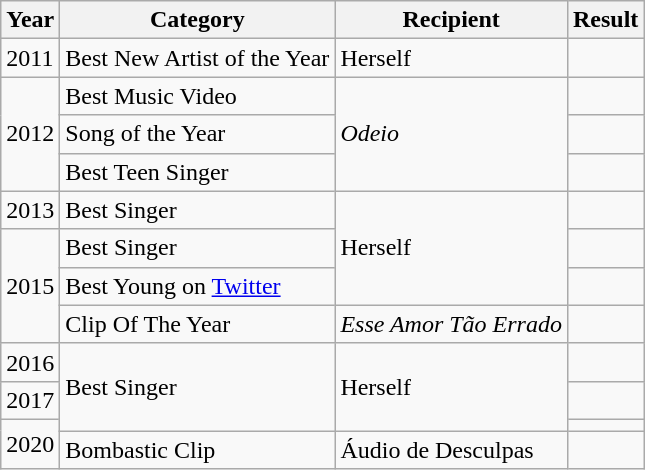<table class="wikitable">
<tr>
<th>Year</th>
<th>Category</th>
<th>Recipient</th>
<th>Result</th>
</tr>
<tr>
<td>2011</td>
<td>Best New Artist of the Year</td>
<td>Herself</td>
<td></td>
</tr>
<tr>
<td rowspan=3>2012</td>
<td>Best Music Video</td>
<td rowspan=3><em>Odeio</em></td>
<td></td>
</tr>
<tr>
<td>Song of the Year</td>
<td></td>
</tr>
<tr>
<td>Best Teen Singer</td>
<td></td>
</tr>
<tr>
<td>2013</td>
<td>Best Singer</td>
<td rowspan=3>Herself</td>
<td></td>
</tr>
<tr>
<td rowspan=3>2015</td>
<td>Best Singer</td>
<td></td>
</tr>
<tr>
<td>Best Young on <a href='#'>Twitter</a></td>
<td></td>
</tr>
<tr>
<td>Clip Of The Year</td>
<td><em>Esse Amor Tão Errado</em></td>
<td></td>
</tr>
<tr>
<td>2016</td>
<td rowspan=3>Best Singer</td>
<td rowspan=3>Herself</td>
<td></td>
</tr>
<tr>
<td>2017</td>
<td></td>
</tr>
<tr>
<td rowspan="2">2020</td>
<td></td>
</tr>
<tr>
<td>Bombastic Clip</td>
<td>Áudio de Desculpas</td>
<td></td>
</tr>
</table>
